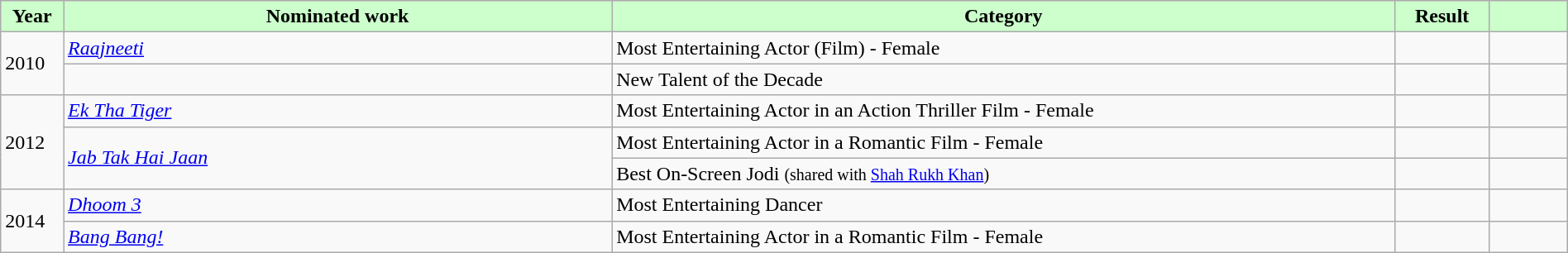<table class="wikitable" style="width:100%;">
<tr style="background:#cfc; text-align:center;">
<td scope="col" style="width:4%;"><strong>Year</strong></td>
<td scope="col" style="width:35%;"><strong>Nominated work</strong></td>
<td scope="col" style="width:50%;"><strong>Category</strong></td>
<td scope="col" style="width:6%;"><strong>Result</strong></td>
<td scope="col" style="width:5%;"><strong></strong></td>
</tr>
<tr>
<td rowspan="2">2010</td>
<td><em><a href='#'>Raajneeti</a></em></td>
<td>Most Entertaining Actor (Film) - Female</td>
<td></td>
<td style="text-align:center;"></td>
</tr>
<tr>
<td></td>
<td>New Talent of the Decade</td>
<td></td>
<td style="text-align:center;"></td>
</tr>
<tr>
<td rowspan="3">2012</td>
<td><em><a href='#'>Ek Tha Tiger</a></em></td>
<td>Most Entertaining Actor in an Action Thriller Film - Female</td>
<td></td>
<td style="text-align:center;"></td>
</tr>
<tr>
<td rowspan="2"><em><a href='#'>Jab Tak Hai Jaan</a></em></td>
<td>Most Entertaining Actor in a Romantic Film - Female</td>
<td></td>
<td style="text-align:center;"></td>
</tr>
<tr>
<td>Best On-Screen Jodi <small>(shared with <a href='#'>Shah Rukh Khan</a>)</small></td>
<td></td>
<td style="text-align:center;"></td>
</tr>
<tr>
<td rowspan="2">2014</td>
<td><em><a href='#'>Dhoom 3</a></em></td>
<td>Most Entertaining Dancer</td>
<td></td>
<td style="text-align:center;"></td>
</tr>
<tr>
<td><em><a href='#'>Bang Bang!</a></em></td>
<td>Most Entertaining Actor in a Romantic Film - Female</td>
<td></td>
<td style="text-align:center;"></td>
</tr>
</table>
